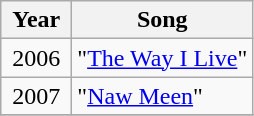<table class=wikitable>
<tr>
<th align=center valign=top width=40>Year</th>
<th align=left valign=top>Song</th>
</tr>
<tr>
<td align=center valign=top>2006</td>
<td align=left valign=top>"<a href='#'>The Way I Live</a>"</td>
</tr>
<tr>
<td align=center valign=top>2007</td>
<td align="left" valign=top>"<a href='#'>Naw Meen</a>"</td>
</tr>
<tr>
</tr>
</table>
